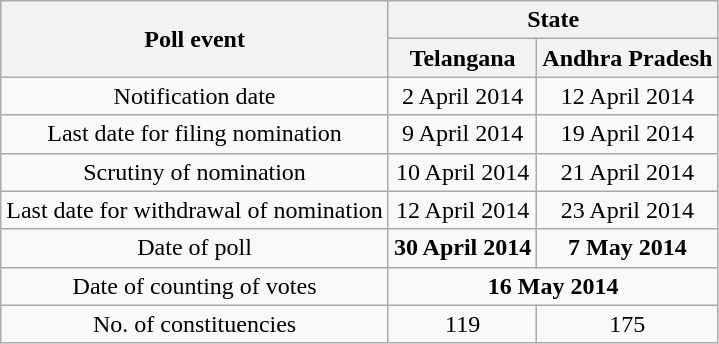<table class="wikitable" style="text-align:center">
<tr>
<th rowspan=2>Poll event</th>
<th colspan=2>State</th>
</tr>
<tr>
<th>Telangana</th>
<th>Andhra Pradesh</th>
</tr>
<tr>
<td>Notification date</td>
<td>2 April 2014</td>
<td>12 April 2014</td>
</tr>
<tr>
<td>Last date for filing nomination</td>
<td>9 April 2014</td>
<td>19 April 2014</td>
</tr>
<tr>
<td>Scrutiny of nomination</td>
<td>10 April 2014</td>
<td>21 April 2014</td>
</tr>
<tr>
<td>Last date for withdrawal of nomination</td>
<td>12 April 2014</td>
<td>23 April 2014</td>
</tr>
<tr>
<td>Date of poll</td>
<td><strong>30 April 2014</strong></td>
<td><strong>7 May 2014</strong></td>
</tr>
<tr>
<td>Date of counting of votes</td>
<td colspan=2><strong>16 May 2014</strong></td>
</tr>
<tr>
<td>No. of constituencies</td>
<td>119</td>
<td>175</td>
</tr>
</table>
